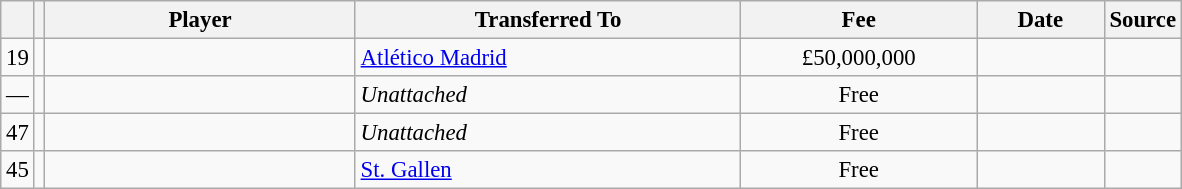<table class="wikitable plainrowheaders sortable" style="font-size:95%">
<tr>
<th></th>
<th></th>
<th scope="col" style="width:200px;">Player</th>
<th scope="col" style="width:250px;">Transferred To</th>
<th scope="col" style="width:150px;">Fee</th>
<th scope="col" style="width:78px;">Date</th>
<th>Source</th>
</tr>
<tr>
<td align=center>19</td>
<td align=center></td>
<td></td>
<td> <a href='#'>Atlético Madrid</a></td>
<td align=center>£50,000,000</td>
<td align=center></td>
<td align=center></td>
</tr>
<tr>
<td align=center>—</td>
<td align=center></td>
<td></td>
<td><em>Unattached</em></td>
<td align=center>Free</td>
<td align=center></td>
<td align=center></td>
</tr>
<tr>
<td align=center>47</td>
<td align=center></td>
<td></td>
<td><em>Unattached</em></td>
<td align=center>Free</td>
<td align=center></td>
<td align=center></td>
</tr>
<tr>
<td align=center>45</td>
<td align=center></td>
<td></td>
<td> <a href='#'>St. Gallen</a></td>
<td align=center>Free</td>
<td align=center></td>
<td align=center></td>
</tr>
</table>
